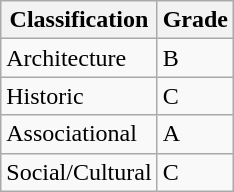<table class="wikitable">
<tr>
<th>Classification</th>
<th>Grade</th>
</tr>
<tr>
<td>Architecture</td>
<td>B</td>
</tr>
<tr>
<td>Historic</td>
<td>C</td>
</tr>
<tr>
<td>Associational</td>
<td>A</td>
</tr>
<tr>
<td>Social/Cultural</td>
<td>C</td>
</tr>
</table>
